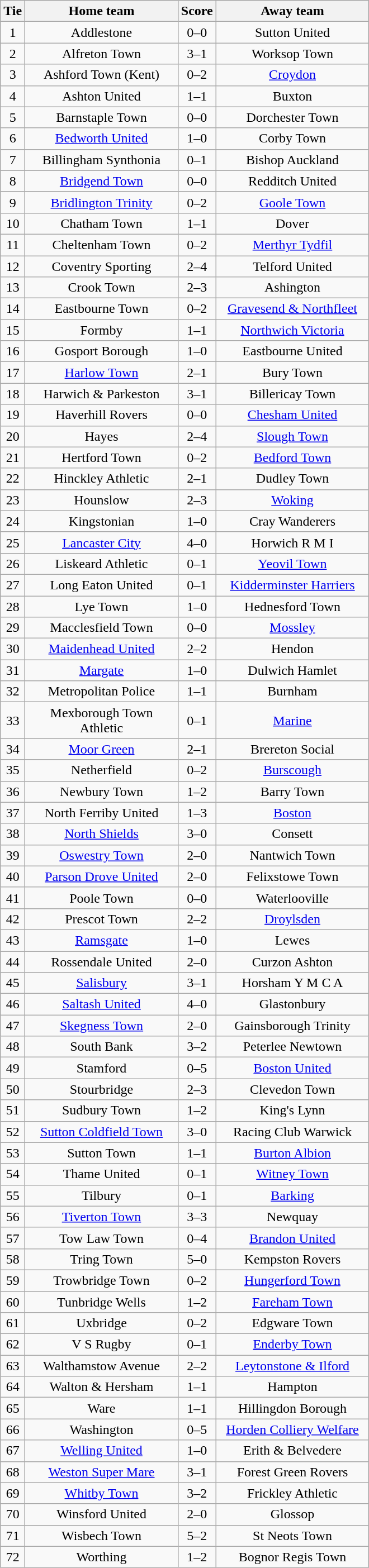<table class="wikitable" style="text-align:center;">
<tr>
<th width=20>Tie</th>
<th width=175>Home team</th>
<th width=20>Score</th>
<th width=175>Away team</th>
</tr>
<tr>
<td>1</td>
<td>Addlestone</td>
<td>0–0</td>
<td>Sutton United</td>
</tr>
<tr>
<td>2</td>
<td>Alfreton Town</td>
<td>3–1</td>
<td>Worksop Town</td>
</tr>
<tr>
<td>3</td>
<td>Ashford Town (Kent)</td>
<td>0–2</td>
<td><a href='#'>Croydon</a></td>
</tr>
<tr>
<td>4</td>
<td>Ashton United</td>
<td>1–1</td>
<td>Buxton</td>
</tr>
<tr>
<td>5</td>
<td>Barnstaple Town</td>
<td>0–0</td>
<td>Dorchester Town</td>
</tr>
<tr>
<td>6</td>
<td><a href='#'>Bedworth United</a></td>
<td>1–0</td>
<td>Corby Town</td>
</tr>
<tr>
<td>7</td>
<td>Billingham Synthonia</td>
<td>0–1</td>
<td>Bishop Auckland</td>
</tr>
<tr>
<td>8</td>
<td><a href='#'>Bridgend Town</a></td>
<td>0–0</td>
<td>Redditch United</td>
</tr>
<tr>
<td>9</td>
<td><a href='#'>Bridlington Trinity</a></td>
<td>0–2</td>
<td><a href='#'>Goole Town</a></td>
</tr>
<tr>
<td>10</td>
<td>Chatham Town</td>
<td>1–1</td>
<td>Dover</td>
</tr>
<tr>
<td>11</td>
<td>Cheltenham Town</td>
<td>0–2</td>
<td><a href='#'>Merthyr Tydfil</a></td>
</tr>
<tr>
<td>12</td>
<td>Coventry Sporting</td>
<td>2–4</td>
<td>Telford United</td>
</tr>
<tr>
<td>13</td>
<td>Crook Town</td>
<td>2–3</td>
<td>Ashington</td>
</tr>
<tr>
<td>14</td>
<td>Eastbourne Town</td>
<td>0–2</td>
<td><a href='#'>Gravesend & Northfleet</a></td>
</tr>
<tr>
<td>15</td>
<td>Formby</td>
<td>1–1</td>
<td><a href='#'>Northwich Victoria</a></td>
</tr>
<tr>
<td>16</td>
<td>Gosport Borough</td>
<td>1–0</td>
<td>Eastbourne United</td>
</tr>
<tr>
<td>17</td>
<td><a href='#'>Harlow Town</a></td>
<td>2–1</td>
<td>Bury Town</td>
</tr>
<tr>
<td>18</td>
<td>Harwich & Parkeston</td>
<td>3–1</td>
<td>Billericay Town</td>
</tr>
<tr>
<td>19</td>
<td>Haverhill Rovers</td>
<td>0–0</td>
<td><a href='#'>Chesham United</a></td>
</tr>
<tr>
<td>20</td>
<td>Hayes</td>
<td>2–4</td>
<td><a href='#'>Slough Town</a></td>
</tr>
<tr>
<td>21</td>
<td>Hertford Town</td>
<td>0–2</td>
<td><a href='#'>Bedford Town</a></td>
</tr>
<tr>
<td>22</td>
<td>Hinckley Athletic</td>
<td>2–1</td>
<td>Dudley Town</td>
</tr>
<tr>
<td>23</td>
<td>Hounslow</td>
<td>2–3</td>
<td><a href='#'>Woking</a></td>
</tr>
<tr>
<td>24</td>
<td>Kingstonian</td>
<td>1–0</td>
<td>Cray Wanderers</td>
</tr>
<tr>
<td>25</td>
<td><a href='#'>Lancaster City</a></td>
<td>4–0</td>
<td>Horwich R M I</td>
</tr>
<tr>
<td>26</td>
<td>Liskeard Athletic</td>
<td>0–1</td>
<td><a href='#'>Yeovil Town</a></td>
</tr>
<tr>
<td>27</td>
<td>Long Eaton United</td>
<td>0–1</td>
<td><a href='#'>Kidderminster Harriers</a></td>
</tr>
<tr>
<td>28</td>
<td>Lye Town</td>
<td>1–0</td>
<td>Hednesford Town</td>
</tr>
<tr>
<td>29</td>
<td>Macclesfield Town</td>
<td>0–0</td>
<td><a href='#'>Mossley</a></td>
</tr>
<tr>
<td>30</td>
<td><a href='#'>Maidenhead United</a></td>
<td>2–2</td>
<td>Hendon</td>
</tr>
<tr>
<td>31</td>
<td><a href='#'>Margate</a></td>
<td>1–0</td>
<td>Dulwich Hamlet</td>
</tr>
<tr>
<td>32</td>
<td>Metropolitan Police</td>
<td>1–1</td>
<td>Burnham</td>
</tr>
<tr>
<td>33</td>
<td>Mexborough Town Athletic</td>
<td>0–1</td>
<td><a href='#'>Marine</a></td>
</tr>
<tr>
<td>34</td>
<td><a href='#'>Moor Green</a></td>
<td>2–1</td>
<td>Brereton Social</td>
</tr>
<tr>
<td>35</td>
<td>Netherfield</td>
<td>0–2</td>
<td><a href='#'>Burscough</a></td>
</tr>
<tr>
<td>36</td>
<td>Newbury Town</td>
<td>1–2</td>
<td>Barry Town</td>
</tr>
<tr>
<td>37</td>
<td>North Ferriby United</td>
<td>1–3</td>
<td><a href='#'>Boston</a></td>
</tr>
<tr>
<td>38</td>
<td><a href='#'>North Shields</a></td>
<td>3–0</td>
<td>Consett</td>
</tr>
<tr>
<td>39</td>
<td><a href='#'>Oswestry Town</a></td>
<td>2–0</td>
<td>Nantwich Town</td>
</tr>
<tr>
<td>40</td>
<td><a href='#'>Parson Drove United</a></td>
<td>2–0</td>
<td>Felixstowe Town</td>
</tr>
<tr>
<td>41</td>
<td>Poole Town</td>
<td>0–0</td>
<td>Waterlooville</td>
</tr>
<tr>
<td>42</td>
<td>Prescot Town</td>
<td>2–2</td>
<td><a href='#'>Droylsden</a></td>
</tr>
<tr>
<td>43</td>
<td><a href='#'>Ramsgate</a></td>
<td>1–0</td>
<td>Lewes</td>
</tr>
<tr>
<td>44</td>
<td>Rossendale United</td>
<td>2–0</td>
<td>Curzon Ashton</td>
</tr>
<tr>
<td>45</td>
<td><a href='#'>Salisbury</a></td>
<td>3–1</td>
<td>Horsham Y M C A</td>
</tr>
<tr>
<td>46</td>
<td><a href='#'>Saltash United</a></td>
<td>4–0</td>
<td>Glastonbury</td>
</tr>
<tr>
<td>47</td>
<td><a href='#'>Skegness Town</a></td>
<td>2–0</td>
<td>Gainsborough Trinity</td>
</tr>
<tr>
<td>48</td>
<td>South Bank</td>
<td>3–2</td>
<td>Peterlee Newtown</td>
</tr>
<tr>
<td>49</td>
<td>Stamford</td>
<td>0–5</td>
<td><a href='#'>Boston United</a></td>
</tr>
<tr>
<td>50</td>
<td>Stourbridge</td>
<td>2–3</td>
<td>Clevedon Town</td>
</tr>
<tr>
<td>51</td>
<td>Sudbury Town</td>
<td>1–2</td>
<td>King's Lynn</td>
</tr>
<tr>
<td>52</td>
<td><a href='#'>Sutton Coldfield Town</a></td>
<td>3–0</td>
<td>Racing Club Warwick</td>
</tr>
<tr>
<td>53</td>
<td>Sutton Town</td>
<td>1–1</td>
<td><a href='#'>Burton Albion</a></td>
</tr>
<tr>
<td>54</td>
<td>Thame United</td>
<td>0–1</td>
<td><a href='#'>Witney Town</a></td>
</tr>
<tr>
<td>55</td>
<td>Tilbury</td>
<td>0–1</td>
<td><a href='#'>Barking</a></td>
</tr>
<tr>
<td>56</td>
<td><a href='#'>Tiverton Town</a></td>
<td>3–3</td>
<td>Newquay</td>
</tr>
<tr>
<td>57</td>
<td>Tow Law Town</td>
<td>0–4</td>
<td><a href='#'>Brandon United</a></td>
</tr>
<tr>
<td>58</td>
<td>Tring Town</td>
<td>5–0</td>
<td>Kempston Rovers</td>
</tr>
<tr>
<td>59</td>
<td>Trowbridge Town</td>
<td>0–2</td>
<td><a href='#'>Hungerford Town</a></td>
</tr>
<tr>
<td>60</td>
<td>Tunbridge Wells</td>
<td>1–2</td>
<td><a href='#'>Fareham Town</a></td>
</tr>
<tr>
<td>61</td>
<td>Uxbridge</td>
<td>0–2</td>
<td>Edgware Town</td>
</tr>
<tr>
<td>62</td>
<td>V S Rugby</td>
<td>0–1</td>
<td><a href='#'>Enderby Town</a></td>
</tr>
<tr>
<td>63</td>
<td>Walthamstow Avenue</td>
<td>2–2</td>
<td><a href='#'>Leytonstone & Ilford</a></td>
</tr>
<tr>
<td>64</td>
<td>Walton & Hersham</td>
<td>1–1</td>
<td>Hampton</td>
</tr>
<tr>
<td>65</td>
<td>Ware</td>
<td>1–1</td>
<td>Hillingdon Borough</td>
</tr>
<tr>
<td>66</td>
<td>Washington</td>
<td>0–5</td>
<td><a href='#'>Horden Colliery Welfare</a></td>
</tr>
<tr>
<td>67</td>
<td><a href='#'>Welling United</a></td>
<td>1–0</td>
<td>Erith & Belvedere</td>
</tr>
<tr>
<td>68</td>
<td><a href='#'>Weston Super Mare</a></td>
<td>3–1</td>
<td>Forest Green Rovers</td>
</tr>
<tr>
<td>69</td>
<td><a href='#'>Whitby Town</a></td>
<td>3–2</td>
<td>Frickley Athletic</td>
</tr>
<tr>
<td>70</td>
<td>Winsford United</td>
<td>2–0</td>
<td>Glossop</td>
</tr>
<tr>
<td>71</td>
<td>Wisbech Town</td>
<td>5–2</td>
<td>St Neots Town</td>
</tr>
<tr>
<td>72</td>
<td>Worthing</td>
<td>1–2</td>
<td>Bognor Regis Town</td>
</tr>
</table>
